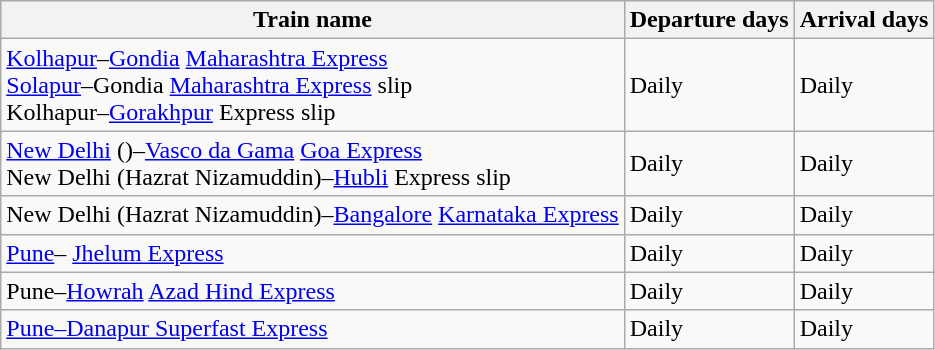<table class="wikitable">
<tr>
<th>Train name</th>
<th>Departure days</th>
<th>Arrival days</th>
</tr>
<tr>
<td><a href='#'>Kolhapur</a>–<a href='#'>Gondia</a> <a href='#'>Maharashtra Express</a><br><a href='#'>Solapur</a>–Gondia <a href='#'>Maharashtra Express</a> slip<br>Kolhapur–<a href='#'>Gorakhpur</a> Express slip</td>
<td>Daily</td>
<td>Daily</td>
</tr>
<tr>
<td><a href='#'>New Delhi</a> ()–<a href='#'>Vasco da Gama</a> <a href='#'>Goa Express</a><br>New Delhi (Hazrat Nizamuddin)–<a href='#'>Hubli</a> Express slip</td>
<td>Daily</td>
<td>Daily</td>
</tr>
<tr>
<td>New Delhi (Hazrat Nizamuddin)–<a href='#'>Bangalore</a> <a href='#'>Karnataka Express</a></td>
<td>Daily</td>
<td>Daily</td>
</tr>
<tr>
<td><a href='#'>Pune</a>– <a href='#'>Jhelum Express</a></td>
<td>Daily</td>
<td>Daily</td>
</tr>
<tr>
<td>Pune–<a href='#'>Howrah</a> <a href='#'>Azad Hind Express</a></td>
<td>Daily</td>
<td>Daily</td>
</tr>
<tr>
<td><a href='#'>Pune–Danapur Superfast Express</a></td>
<td>Daily</td>
<td>Daily</td>
</tr>
</table>
